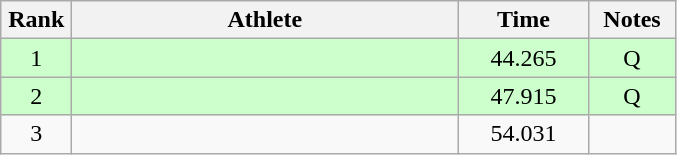<table class=wikitable style="text-align:center">
<tr>
<th width=40>Rank</th>
<th width=250>Athlete</th>
<th width=80>Time</th>
<th width=50>Notes</th>
</tr>
<tr bgcolor="ccffcc">
<td>1</td>
<td align=left></td>
<td>44.265</td>
<td>Q</td>
</tr>
<tr bgcolor="ccffcc">
<td>2</td>
<td align=left></td>
<td>47.915</td>
<td>Q</td>
</tr>
<tr>
<td>3</td>
<td align=left></td>
<td>54.031</td>
<td></td>
</tr>
</table>
